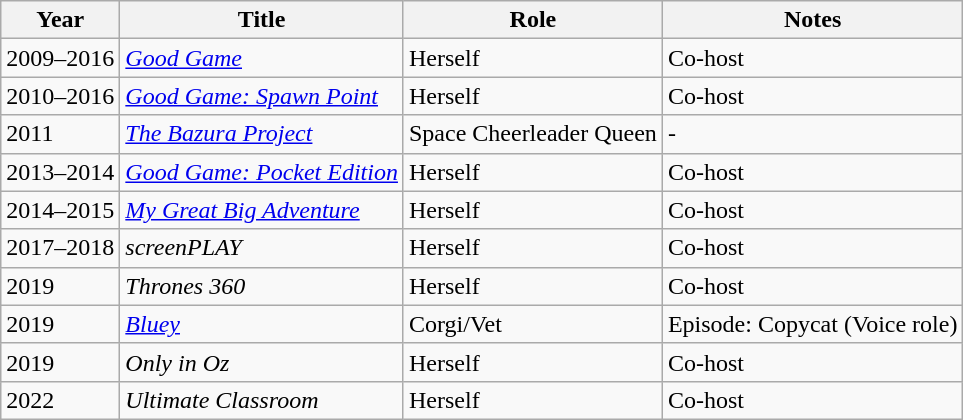<table class="wikitable">
<tr>
<th>Year</th>
<th>Title</th>
<th>Role</th>
<th>Notes</th>
</tr>
<tr>
<td>2009–2016</td>
<td><em><a href='#'>Good Game</a></em></td>
<td>Herself</td>
<td>Co-host</td>
</tr>
<tr>
<td>2010–2016</td>
<td><em><a href='#'>Good Game: Spawn Point</a></em></td>
<td>Herself</td>
<td>Co-host</td>
</tr>
<tr>
<td>2011</td>
<td><em><a href='#'>The Bazura Project</a></em></td>
<td>Space Cheerleader Queen</td>
<td>-</td>
</tr>
<tr>
<td>2013–2014</td>
<td><em><a href='#'>Good Game: Pocket Edition</a></em></td>
<td>Herself</td>
<td>Co-host</td>
</tr>
<tr>
<td>2014–2015</td>
<td><em><a href='#'>My Great Big Adventure</a></em></td>
<td>Herself</td>
<td>Co-host</td>
</tr>
<tr>
<td>2017–2018</td>
<td><em>screenPLAY</em></td>
<td>Herself</td>
<td>Co-host</td>
</tr>
<tr>
<td>2019</td>
<td><em>Thrones 360</em></td>
<td>Herself</td>
<td>Co-host</td>
</tr>
<tr>
<td>2019</td>
<td><em><a href='#'>Bluey</a></em></td>
<td>Corgi/Vet</td>
<td>Episode: Copycat (Voice role)</td>
</tr>
<tr>
<td>2019</td>
<td><em>Only in Oz</em></td>
<td>Herself</td>
<td>Co-host</td>
</tr>
<tr>
<td>2022</td>
<td><em>Ultimate Classroom</em></td>
<td>Herself</td>
<td>Co-host</td>
</tr>
</table>
